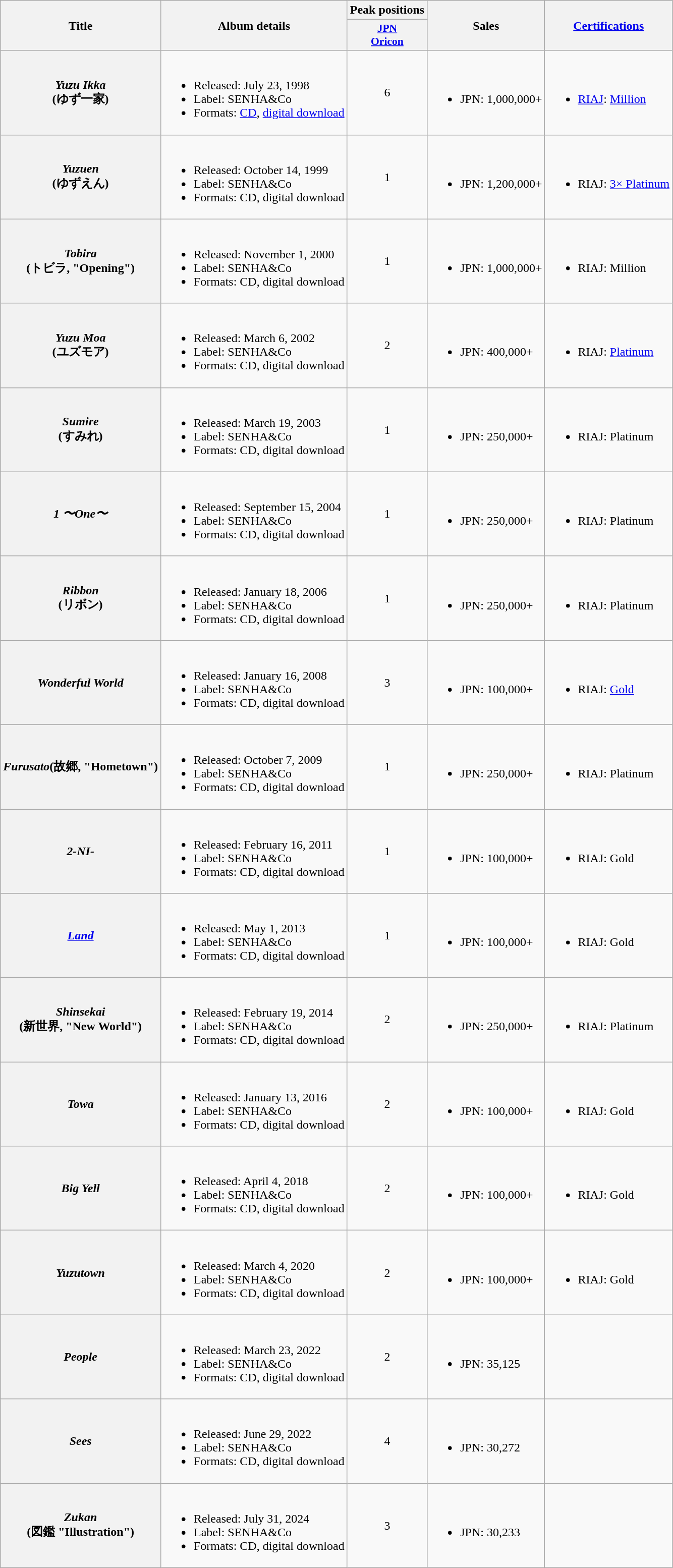<table class="wikitable plainrowheaders">
<tr>
<th scope="col" rowspan="2">Title</th>
<th scope="col" rowspan="2">Album details</th>
<th scope="col" colspan="1">Peak positions</th>
<th scope="col" rowspan="2">Sales</th>
<th scope="col" rowspan="2"><a href='#'>Certifications</a></th>
</tr>
<tr>
<th scope="col" style="font-size:90%;"><a href='#'>JPN<br>Oricon</a><br></th>
</tr>
<tr>
<th scope="row"><em>Yuzu Ikka</em><br>(ゆず一家)</th>
<td><br><ul><li>Released: July 23, 1998</li><li>Label: SENHA&Co</li><li>Formats: <a href='#'>CD</a>, <a href='#'>digital download</a></li></ul></td>
<td align="center">6</td>
<td><br><ul><li>JPN: 1,000,000+</li></ul></td>
<td><br><ul><li><a href='#'>RIAJ</a>: <a href='#'>Million</a></li></ul></td>
</tr>
<tr>
<th scope="row"><em>Yuzuen</em><br>(ゆずえん)</th>
<td><br><ul><li>Released: October 14, 1999</li><li>Label: SENHA&Co</li><li>Formats: CD, digital download</li></ul></td>
<td align="center">1</td>
<td><br><ul><li>JPN: 1,200,000+</li></ul></td>
<td><br><ul><li>RIAJ: <a href='#'>3× Platinum</a></li></ul></td>
</tr>
<tr>
<th scope="row"><em>Tobira</em><br>(トビラ, "Opening")</th>
<td><br><ul><li>Released: November 1, 2000</li><li>Label: SENHA&Co</li><li>Formats: CD, digital download</li></ul></td>
<td align="center">1</td>
<td><br><ul><li>JPN: 1,000,000+</li></ul></td>
<td><br><ul><li>RIAJ: Million</li></ul></td>
</tr>
<tr>
<th scope="row"><em>Yuzu Moa</em><br>(ユズモア)</th>
<td><br><ul><li>Released: March 6, 2002</li><li>Label: SENHA&Co</li><li>Formats: CD, digital download</li></ul></td>
<td align="center">2</td>
<td><br><ul><li>JPN: 400,000+</li></ul></td>
<td><br><ul><li>RIAJ: <a href='#'>Platinum</a></li></ul></td>
</tr>
<tr>
<th scope="row"><em>Sumire</em><br>(すみれ)</th>
<td><br><ul><li>Released: March 19, 2003</li><li>Label: SENHA&Co</li><li>Formats: CD, digital download</li></ul></td>
<td align="center">1</td>
<td><br><ul><li>JPN: 250,000+</li></ul></td>
<td><br><ul><li>RIAJ: Platinum</li></ul></td>
</tr>
<tr>
<th scope="row"><em>1 〜One〜</em></th>
<td><br><ul><li>Released: September 15, 2004</li><li>Label: SENHA&Co</li><li>Formats: CD, digital download</li></ul></td>
<td align="center">1</td>
<td><br><ul><li>JPN: 250,000+</li></ul></td>
<td><br><ul><li>RIAJ: Platinum</li></ul></td>
</tr>
<tr>
<th scope="row"><em>Ribbon</em><br>(リボン)</th>
<td><br><ul><li>Released: January 18, 2006</li><li>Label: SENHA&Co</li><li>Formats: CD, digital download</li></ul></td>
<td align="center">1</td>
<td><br><ul><li>JPN: 250,000+</li></ul></td>
<td><br><ul><li>RIAJ: Platinum</li></ul></td>
</tr>
<tr>
<th scope="row"><em>Wonderful World</em></th>
<td><br><ul><li>Released: January 16, 2008</li><li>Label: SENHA&Co</li><li>Formats: CD, digital download</li></ul></td>
<td align="center">3</td>
<td><br><ul><li>JPN: 100,000+</li></ul></td>
<td><br><ul><li>RIAJ: <a href='#'>Gold</a></li></ul></td>
</tr>
<tr>
<th scope="row"><em>Furusato</em>(故郷, "Hometown")</th>
<td><br><ul><li>Released: October 7, 2009</li><li>Label: SENHA&Co</li><li>Formats: CD, digital download</li></ul></td>
<td align="center">1</td>
<td><br><ul><li>JPN: 250,000+</li></ul></td>
<td><br><ul><li>RIAJ: Platinum</li></ul></td>
</tr>
<tr>
<th scope="row"><em>2-NI-</em></th>
<td><br><ul><li>Released: February 16, 2011</li><li>Label: SENHA&Co</li><li>Formats: CD, digital download</li></ul></td>
<td align="center">1</td>
<td><br><ul><li>JPN: 100,000+</li></ul></td>
<td><br><ul><li>RIAJ: Gold</li></ul></td>
</tr>
<tr>
<th scope="row"><em><a href='#'>Land</a></em></th>
<td><br><ul><li>Released: May 1, 2013</li><li>Label: SENHA&Co</li><li>Formats: CD, digital download</li></ul></td>
<td align="center">1</td>
<td><br><ul><li>JPN: 100,000+</li></ul></td>
<td><br><ul><li>RIAJ: Gold</li></ul></td>
</tr>
<tr>
<th scope="row"><em>Shinsekai</em><br>(新世界, "New World")</th>
<td><br><ul><li>Released: February 19, 2014</li><li>Label: SENHA&Co</li><li>Formats: CD, digital download</li></ul></td>
<td align="center">2</td>
<td><br><ul><li>JPN: 250,000+</li></ul></td>
<td><br><ul><li>RIAJ: Platinum</li></ul></td>
</tr>
<tr>
<th scope="row"><em>Towa</em></th>
<td><br><ul><li>Released: January 13, 2016</li><li>Label: SENHA&Co</li><li>Formats: CD, digital download</li></ul></td>
<td align="center">2</td>
<td><br><ul><li>JPN: 100,000+</li></ul></td>
<td><br><ul><li>RIAJ: Gold</li></ul></td>
</tr>
<tr>
<th scope="row"><em>Big Yell</em></th>
<td><br><ul><li>Released: April 4, 2018</li><li>Label: SENHA&Co</li><li>Formats: CD, digital download</li></ul></td>
<td align="center">2</td>
<td><br><ul><li>JPN: 100,000+</li></ul></td>
<td><br><ul><li>RIAJ: Gold</li></ul></td>
</tr>
<tr>
<th scope="row"><em>Yuzutown</em></th>
<td><br><ul><li>Released: March 4, 2020</li><li>Label: SENHA&Co</li><li>Formats: CD, digital download</li></ul></td>
<td align="center">2</td>
<td><br><ul><li>JPN: 100,000+</li></ul></td>
<td><br><ul><li>RIAJ: Gold</li></ul></td>
</tr>
<tr>
<th scope="row"><em>People</em></th>
<td><br><ul><li>Released: March 23, 2022</li><li>Label: SENHA&Co</li><li>Formats: CD, digital download</li></ul></td>
<td align="center">2</td>
<td><br><ul><li>JPN: 35,125</li></ul></td>
<td></td>
</tr>
<tr>
<th scope="row"><em>Sees</em></th>
<td><br><ul><li>Released: June 29, 2022</li><li>Label: SENHA&Co</li><li>Formats: CD, digital download</li></ul></td>
<td align="center">4</td>
<td><br><ul><li>JPN: 30,272</li></ul></td>
</tr>
<tr>
<th scope="row"><em>Zukan</em><br>(図鑑 "Illustration")</th>
<td><br><ul><li>Released: July 31, 2024</li><li>Label: SENHA&Co</li><li>Formats: CD, digital download</li></ul></td>
<td align="center">3</td>
<td><br><ul><li>JPN: 30,233</li></ul></td>
<td></td>
</tr>
</table>
